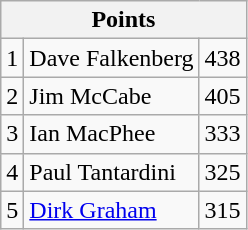<table class="wikitable">
<tr>
<th colspan=3>Points</th>
</tr>
<tr>
<td>1</td>
<td>Dave Falkenberg</td>
<td>438</td>
</tr>
<tr>
<td>2</td>
<td>Jim McCabe</td>
<td>405</td>
</tr>
<tr>
<td>3</td>
<td>Ian MacPhee</td>
<td>333</td>
</tr>
<tr>
<td>4</td>
<td>Paul Tantardini</td>
<td>325</td>
</tr>
<tr>
<td>5</td>
<td><a href='#'>Dirk Graham</a></td>
<td>315</td>
</tr>
</table>
